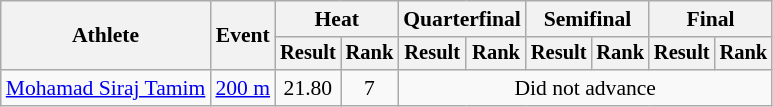<table class=wikitable style="font-size:90%">
<tr>
<th rowspan="2">Athlete</th>
<th rowspan="2">Event</th>
<th colspan="2">Heat</th>
<th colspan="2">Quarterfinal</th>
<th colspan="2">Semifinal</th>
<th colspan="2">Final</th>
</tr>
<tr style="font-size:95%">
<th>Result</th>
<th>Rank</th>
<th>Result</th>
<th>Rank</th>
<th>Result</th>
<th>Rank</th>
<th>Result</th>
<th>Rank</th>
</tr>
<tr align=center>
<td align=left><a href='#'>Mohamad Siraj Tamim</a></td>
<td align=left><a href='#'>200 m</a></td>
<td>21.80</td>
<td>7</td>
<td colspan=6>Did not advance</td>
</tr>
</table>
